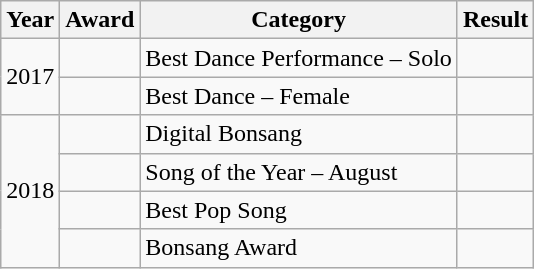<table class="wikitable">
<tr>
<th>Year</th>
<th>Award</th>
<th>Category</th>
<th>Result</th>
</tr>
<tr>
<td rowspan="2">2017</td>
<td></td>
<td>Best Dance Performance – Solo</td>
<td></td>
</tr>
<tr>
<td></td>
<td>Best Dance – Female</td>
<td></td>
</tr>
<tr>
<td rowspan="4">2018</td>
<td></td>
<td>Digital Bonsang</td>
<td></td>
</tr>
<tr>
<td></td>
<td>Song of the Year – August</td>
<td></td>
</tr>
<tr>
<td></td>
<td>Best Pop Song</td>
<td></td>
</tr>
<tr>
<td></td>
<td>Bonsang Award</td>
<td></td>
</tr>
</table>
